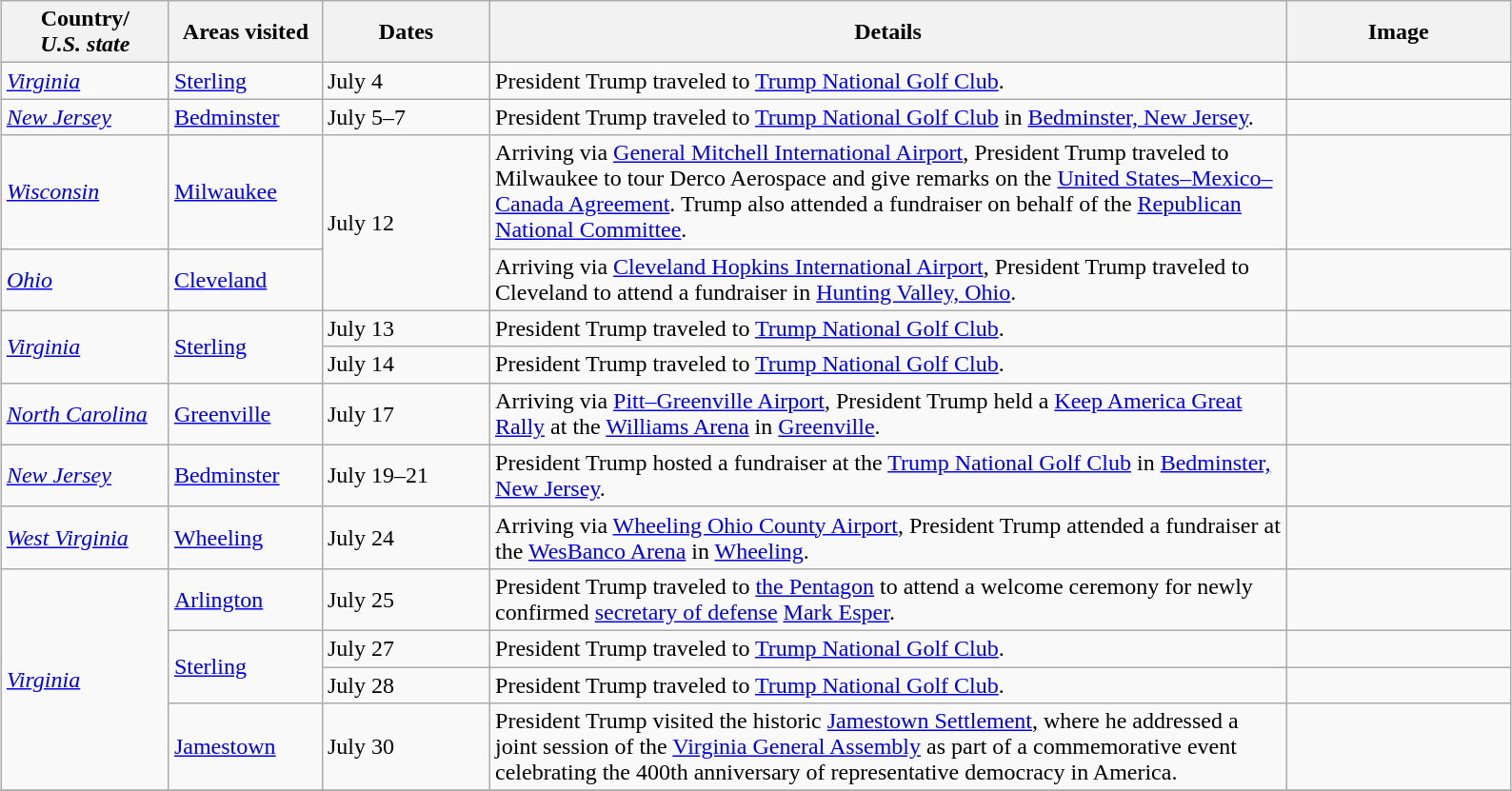<table class="wikitable" style="margin: 1em auto 1em auto">
<tr>
<th width=110>Country/<br><em>U.S. state</em></th>
<th width=100>Areas visited</th>
<th width=110>Dates</th>
<th width=550>Details</th>
<th width=150>Image</th>
</tr>
<tr>
<td> <em><a href='#'>Virginia</a></em></td>
<td><a href='#'>Sterling</a></td>
<td>July 4</td>
<td>President Trump traveled to <a href='#'>Trump National Golf Club</a>.</td>
<td></td>
</tr>
<tr>
<td> <em><a href='#'>New Jersey</a></em></td>
<td><a href='#'>Bedminster</a></td>
<td>July 5–7</td>
<td>President Trump traveled to <a href='#'>Trump National Golf Club</a> in <a href='#'>Bedminster, New Jersey</a>.</td>
<td></td>
</tr>
<tr>
<td> <em><a href='#'>Wisconsin</a></em></td>
<td><a href='#'>Milwaukee</a></td>
<td rowspan=2>July 12</td>
<td>Arriving via <a href='#'>General Mitchell International Airport</a>, President Trump traveled to Milwaukee to tour Derco Aerospace and give remarks on the <a href='#'>United States–Mexico–Canada Agreement</a>. Trump also attended a fundraiser on behalf of the <a href='#'>Republican National Committee</a>.</td>
<td></td>
</tr>
<tr>
<td> <em><a href='#'>Ohio</a></em></td>
<td><a href='#'>Cleveland</a></td>
<td>Arriving via <a href='#'>Cleveland Hopkins International Airport</a>, President Trump traveled to Cleveland to attend a fundraiser in <a href='#'>Hunting Valley, Ohio</a>.</td>
<td></td>
</tr>
<tr>
<td rowspan=2> <em><a href='#'>Virginia</a></em></td>
<td rowspan=2><a href='#'>Sterling</a></td>
<td>July 13</td>
<td>President Trump traveled to <a href='#'>Trump National Golf Club</a>.</td>
<td></td>
</tr>
<tr>
<td>July 14</td>
<td>President Trump traveled to <a href='#'>Trump National Golf Club</a>.</td>
<td></td>
</tr>
<tr>
<td> <em><a href='#'>North Carolina</a></em></td>
<td><a href='#'>Greenville</a></td>
<td>July 17</td>
<td>Arriving via <a href='#'>Pitt–Greenville Airport</a>, President Trump held a <a href='#'>Keep America Great Rally</a> at the <a href='#'>Williams Arena</a> in <a href='#'>Greenville</a>.</td>
<td></td>
</tr>
<tr>
<td> <em><a href='#'>New Jersey</a></em></td>
<td><a href='#'>Bedminster</a></td>
<td>July 19–21</td>
<td>President Trump hosted a fundraiser at the <a href='#'>Trump National Golf Club</a> in <a href='#'>Bedminster, New Jersey</a>.</td>
<td></td>
</tr>
<tr>
<td> <em><a href='#'>West Virginia</a></em></td>
<td><a href='#'>Wheeling</a></td>
<td>July 24</td>
<td>Arriving via <a href='#'>Wheeling Ohio County Airport</a>, President Trump attended a fundraiser at the <a href='#'>WesBanco Arena</a> in <a href='#'>Wheeling</a>.</td>
<td></td>
</tr>
<tr>
<td rowspan=4> <em><a href='#'>Virginia</a></em></td>
<td><a href='#'>Arlington</a></td>
<td>July 25</td>
<td>President Trump traveled to <a href='#'>the Pentagon</a> to attend a welcome ceremony for newly confirmed <a href='#'>secretary of defense</a> <a href='#'>Mark Esper</a>.</td>
<td></td>
</tr>
<tr>
<td rowspan=2><a href='#'>Sterling</a></td>
<td>July 27</td>
<td>President Trump traveled to <a href='#'>Trump National Golf Club</a>.</td>
<td></td>
</tr>
<tr>
<td>July 28</td>
<td>President Trump traveled to <a href='#'>Trump National Golf Club</a>.</td>
<td></td>
</tr>
<tr>
<td><a href='#'>Jamestown</a></td>
<td>July 30</td>
<td>President Trump visited the historic  <a href='#'>Jamestown Settlement</a>, where he addressed a joint session of the <a href='#'>Virginia General Assembly</a> as part of a commemorative event celebrating the 400th anniversary of representative democracy in America.</td>
<td></td>
</tr>
<tr>
</tr>
</table>
